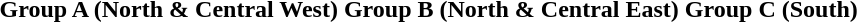<table>
<tr valign=top>
<th align="center">Group A (North & Central West)</th>
<th align="center">Group B (North & Central East)</th>
<th align="center">Group C (South)</th>
</tr>
<tr valign=top>
<td align="left"></td>
<td align="left"></td>
<td align="left"></td>
</tr>
</table>
